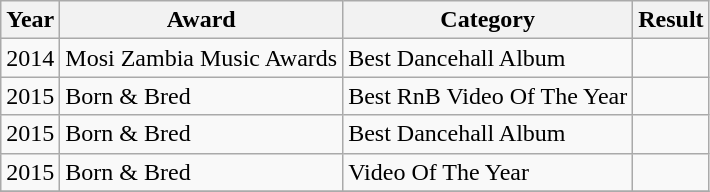<table class="wikitable">
<tr>
<th>Year</th>
<th>Award</th>
<th>Category</th>
<th>Result</th>
</tr>
<tr>
<td>2014</td>
<td>Mosi Zambia Music Awards</td>
<td>Best Dancehall Album</td>
<td></td>
</tr>
<tr>
<td>2015</td>
<td>Born & Bred</td>
<td>Best RnB Video Of The Year</td>
<td></td>
</tr>
<tr>
<td>2015</td>
<td>Born & Bred</td>
<td>Best Dancehall Album</td>
<td></td>
</tr>
<tr>
<td>2015</td>
<td>Born & Bred</td>
<td>Video Of The Year</td>
<td></td>
</tr>
<tr>
</tr>
</table>
